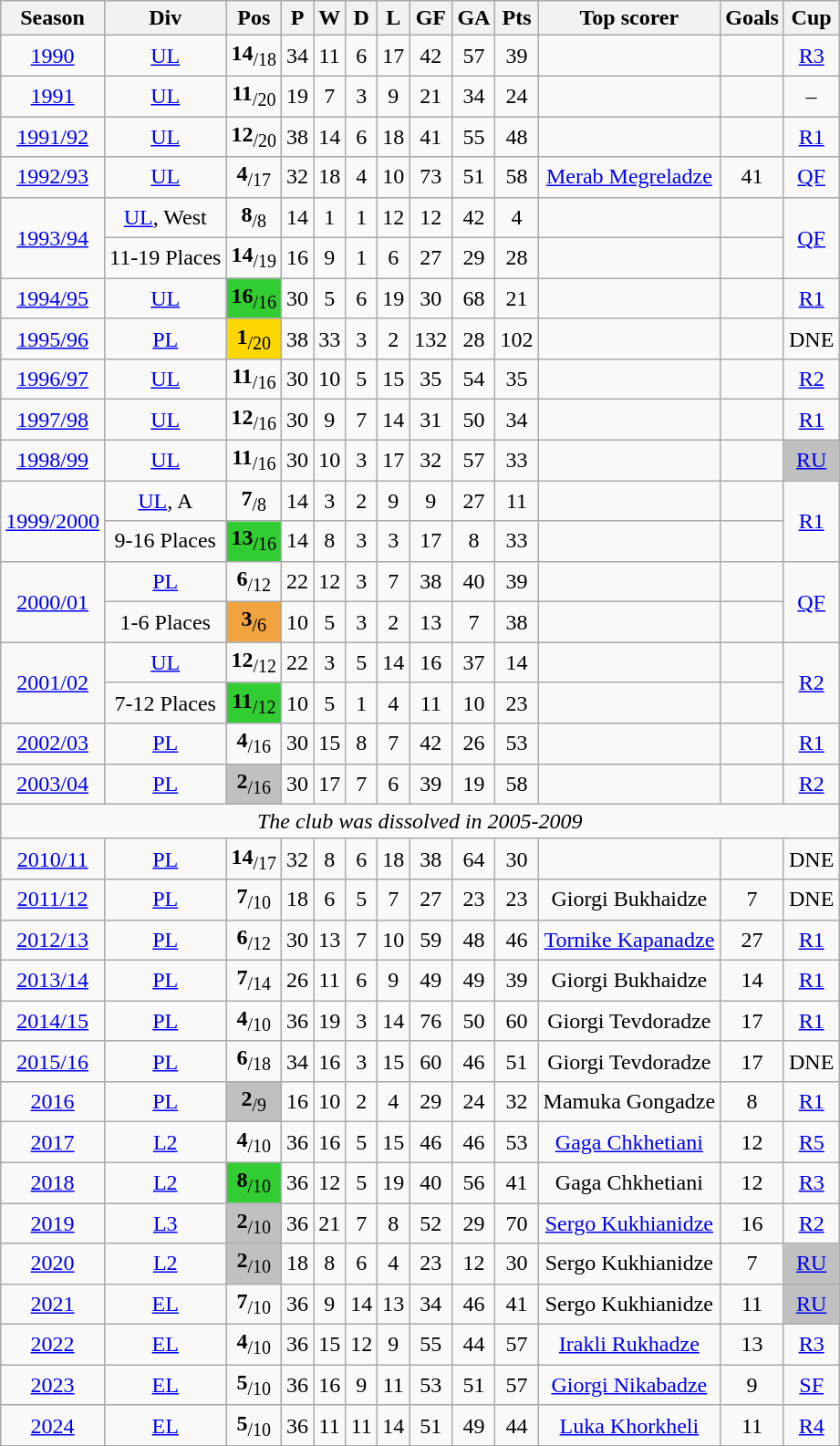<table class="wikitable sortable" style="text-align: center">
<tr>
<th scope="col">Season</th>
<th scope="col">Div</th>
<th scope="col">Pos</th>
<th scope="col">P</th>
<th scope="col">W</th>
<th scope="col">D</th>
<th scope="col">L</th>
<th scope="col">GF</th>
<th scope="col">GA</th>
<th scope="col">Pts</th>
<th scope="col">Top scorer</th>
<th scope="col">Goals</th>
<th scope="col">Cup</th>
</tr>
<tr>
<td><a href='#'>1990</a></td>
<td><a href='#'>UL</a></td>
<td><strong>14</strong><sub>/18</sub></td>
<td>34</td>
<td>11</td>
<td>6</td>
<td>17</td>
<td>42</td>
<td>57</td>
<td>39</td>
<td></td>
<td></td>
<td><a href='#'>R3</a></td>
</tr>
<tr>
<td><a href='#'>1991</a></td>
<td><a href='#'>UL</a></td>
<td><strong>11</strong><sub>/20</sub></td>
<td>19</td>
<td>7</td>
<td>3</td>
<td>9</td>
<td>21</td>
<td>34</td>
<td>24</td>
<td></td>
<td></td>
<td>–</td>
</tr>
<tr>
<td><a href='#'>1991/92</a></td>
<td><a href='#'>UL</a></td>
<td><strong>12</strong><sub>/20</sub></td>
<td>38</td>
<td>14</td>
<td>6</td>
<td>18</td>
<td>41</td>
<td>55</td>
<td>48</td>
<td></td>
<td></td>
<td><a href='#'>R1</a></td>
</tr>
<tr>
<td><a href='#'>1992/93</a></td>
<td><a href='#'>UL</a></td>
<td><strong>4</strong><sub>/17</sub></td>
<td>32</td>
<td>18</td>
<td>4</td>
<td>10</td>
<td>73</td>
<td>51</td>
<td>58</td>
<td><a href='#'>Merab Megreladze</a></td>
<td>41</td>
<td><a href='#'>QF</a></td>
</tr>
<tr>
<td rowspan="2"><a href='#'>1993/94</a></td>
<td><a href='#'>UL</a>, West</td>
<td><strong>8</strong><sub>/8</sub></td>
<td>14</td>
<td>1</td>
<td>1</td>
<td>12</td>
<td>12</td>
<td>42</td>
<td>4</td>
<td></td>
<td></td>
<td rowspan="2"><a href='#'>QF</a></td>
</tr>
<tr>
<td>11-19 Places</td>
<td><strong>14</strong><sub>/19</sub></td>
<td>16</td>
<td>9</td>
<td>1</td>
<td>6</td>
<td>27</td>
<td>29</td>
<td>28</td>
<td></td>
</tr>
<tr>
<td><a href='#'>1994/95</a></td>
<td><a href='#'>UL</a></td>
<td bgcolor=LimeGreen><strong>16</strong><sub>/16</sub></td>
<td>30</td>
<td>5</td>
<td>6</td>
<td>19</td>
<td>30</td>
<td>68</td>
<td>21</td>
<td></td>
<td></td>
<td><a href='#'>R1</a></td>
</tr>
<tr>
<td><a href='#'>1995/96</a></td>
<td><a href='#'>PL</a></td>
<td bgcolor=GOLD><strong>1</strong><sub>/20</sub></td>
<td>38</td>
<td>33</td>
<td>3</td>
<td>2</td>
<td>132</td>
<td>28</td>
<td>102</td>
<td></td>
<td></td>
<td>DNE</td>
</tr>
<tr>
<td><a href='#'>1996/97</a></td>
<td><a href='#'>UL</a></td>
<td><strong>11</strong><sub>/16</sub></td>
<td>30</td>
<td>10</td>
<td>5</td>
<td>15</td>
<td>35</td>
<td>54</td>
<td>35</td>
<td></td>
<td></td>
<td><a href='#'>R2</a></td>
</tr>
<tr>
<td><a href='#'>1997/98</a></td>
<td><a href='#'>UL</a></td>
<td><strong>12</strong><sub>/16</sub></td>
<td>30</td>
<td>9</td>
<td>7</td>
<td>14</td>
<td>31</td>
<td>50</td>
<td>34</td>
<td></td>
<td></td>
<td><a href='#'>R1</a></td>
</tr>
<tr>
<td><a href='#'>1998/99</a></td>
<td><a href='#'>UL</a></td>
<td><strong>11</strong><sub>/16</sub></td>
<td>30</td>
<td>10</td>
<td>3</td>
<td>17</td>
<td>32</td>
<td>57</td>
<td>33</td>
<td></td>
<td></td>
<td bgcolor=silver><a href='#'>RU</a></td>
</tr>
<tr>
<td rowspan="2"><a href='#'>1999/2000</a></td>
<td><a href='#'>UL</a>, A</td>
<td><strong>7</strong><sub>/8</sub></td>
<td>14</td>
<td>3</td>
<td>2</td>
<td>9</td>
<td>9</td>
<td>27</td>
<td>11</td>
<td></td>
<td></td>
<td rowspan="2"><a href='#'>R1</a></td>
</tr>
<tr>
<td>9-16 Places</td>
<td bgcolor=LimeGreen><strong>13</strong><sub>/16</sub></td>
<td>14</td>
<td>8</td>
<td>3</td>
<td>3</td>
<td>17</td>
<td>8</td>
<td>33</td>
<td></td>
</tr>
<tr>
<td rowspan="2"><a href='#'>2000/01</a></td>
<td><a href='#'>PL</a></td>
<td><strong>6</strong><sub>/12</sub></td>
<td>22</td>
<td>12</td>
<td>3</td>
<td>7</td>
<td>38</td>
<td>40</td>
<td>39</td>
<td></td>
<td></td>
<td rowspan="2"><a href='#'>QF</a></td>
</tr>
<tr>
<td>1-6 Places</td>
<td bgcolor=#F1A33F><strong>3</strong><sub>/6</sub></td>
<td>10</td>
<td>5</td>
<td>3</td>
<td>2</td>
<td>13</td>
<td>7</td>
<td>38</td>
<td></td>
</tr>
<tr>
<td rowspan="2"><a href='#'>2001/02</a></td>
<td><a href='#'>UL</a></td>
<td><strong>12</strong><sub>/12</sub></td>
<td>22</td>
<td>3</td>
<td>5</td>
<td>14</td>
<td>16</td>
<td>37</td>
<td>14</td>
<td></td>
<td></td>
<td rowspan="2"><a href='#'>R2</a></td>
</tr>
<tr>
<td>7-12 Places</td>
<td bgcolor=LimeGreen><strong>11</strong><sub>/12</sub></td>
<td>10</td>
<td>5</td>
<td>1</td>
<td>4</td>
<td>11</td>
<td>10</td>
<td>23</td>
<td></td>
</tr>
<tr>
<td><a href='#'>2002/03</a></td>
<td><a href='#'>PL</a></td>
<td><strong>4</strong><sub>/16</sub></td>
<td>30</td>
<td>15</td>
<td>8</td>
<td>7</td>
<td>42</td>
<td>26</td>
<td>53</td>
<td></td>
<td></td>
<td><a href='#'>R1</a></td>
</tr>
<tr>
<td><a href='#'>2003/04</a></td>
<td><a href='#'>PL</a></td>
<td bgcolor=silver><strong>2</strong><sub>/16</sub></td>
<td>30</td>
<td>17</td>
<td>7</td>
<td>6</td>
<td>39</td>
<td>19</td>
<td>58</td>
<td></td>
<td></td>
<td><a href='#'>R2</a></td>
</tr>
<tr>
<td colspan=13><em>The club was dissolved in 2005-2009</em></td>
</tr>
<tr>
<td><a href='#'>2010/11</a></td>
<td><a href='#'>PL</a></td>
<td><strong>14</strong><sub>/17</sub></td>
<td>32</td>
<td>8</td>
<td>6</td>
<td>18</td>
<td>38</td>
<td>64</td>
<td>30</td>
<td></td>
<td></td>
<td>DNE</td>
</tr>
<tr>
<td><a href='#'>2011/12</a></td>
<td><a href='#'>PL</a></td>
<td><strong>7</strong><sub>/10</sub></td>
<td>18</td>
<td>6</td>
<td>5</td>
<td>7</td>
<td>27</td>
<td>23</td>
<td>23</td>
<td>Giorgi Bukhaidze</td>
<td>7</td>
<td>DNE</td>
</tr>
<tr>
<td><a href='#'>2012/13</a></td>
<td><a href='#'>PL</a></td>
<td><strong>6</strong><sub>/12</sub></td>
<td>30</td>
<td>13</td>
<td>7</td>
<td>10</td>
<td>59</td>
<td>48</td>
<td>46</td>
<td><a href='#'>Tornike Kapanadze</a></td>
<td>27</td>
<td><a href='#'>R1</a></td>
</tr>
<tr>
<td><a href='#'>2013/14</a></td>
<td><a href='#'>PL</a></td>
<td><strong>7</strong><sub>/14</sub></td>
<td>26</td>
<td>11</td>
<td>6</td>
<td>9</td>
<td>49</td>
<td>49</td>
<td>39</td>
<td>Giorgi Bukhaidze</td>
<td>14</td>
<td><a href='#'>R1</a></td>
</tr>
<tr>
<td><a href='#'>2014/15</a></td>
<td><a href='#'>PL</a></td>
<td><strong>4</strong><sub>/10</sub></td>
<td>36</td>
<td>19</td>
<td>3</td>
<td>14</td>
<td>76</td>
<td>50</td>
<td>60</td>
<td>Giorgi Tevdoradze</td>
<td>17</td>
<td><a href='#'>R1</a></td>
</tr>
<tr>
<td><a href='#'>2015/16</a></td>
<td><a href='#'>PL</a></td>
<td><strong>6</strong><sub>/18</sub></td>
<td>34</td>
<td>16</td>
<td>3</td>
<td>15</td>
<td>60</td>
<td>46</td>
<td>51</td>
<td>Giorgi Tevdoradze</td>
<td>17</td>
<td>DNE</td>
</tr>
<tr>
<td><a href='#'>2016</a></td>
<td><a href='#'>PL</a></td>
<td bgcolor=silver><strong>2</strong><sub>/9</sub></td>
<td>16</td>
<td>10</td>
<td>2</td>
<td>4</td>
<td>29</td>
<td>24</td>
<td>32</td>
<td>Mamuka Gongadze</td>
<td>8</td>
<td><a href='#'>R1</a></td>
</tr>
<tr>
<td><a href='#'>2017</a></td>
<td><a href='#'>L2</a></td>
<td><strong>4</strong><sub>/10</sub></td>
<td>36</td>
<td>16</td>
<td>5</td>
<td>15</td>
<td>46</td>
<td>46</td>
<td>53</td>
<td><a href='#'>Gaga Chkhetiani</a></td>
<td>12</td>
<td><a href='#'>R5</a></td>
</tr>
<tr>
<td><a href='#'>2018</a></td>
<td><a href='#'>L2</a></td>
<td bgcolor=LimeGreen><strong>8</strong><sub>/10</sub></td>
<td>36</td>
<td>12</td>
<td>5</td>
<td>19</td>
<td>40</td>
<td>56</td>
<td>41</td>
<td>Gaga Chkhetiani</td>
<td>12</td>
<td><a href='#'>R3</a></td>
</tr>
<tr>
<td><a href='#'>2019</a></td>
<td><a href='#'>L3</a></td>
<td bgcolor=silver><strong>2</strong><sub>/10</sub></td>
<td>36</td>
<td>21</td>
<td>7</td>
<td>8</td>
<td>52</td>
<td>29</td>
<td>70</td>
<td><a href='#'>Sergo Kukhianidze</a></td>
<td>16</td>
<td><a href='#'>R2</a></td>
</tr>
<tr>
<td><a href='#'>2020</a></td>
<td><a href='#'>L2</a></td>
<td bgcolor=silver><strong>2</strong><sub>/10</sub> </td>
<td>18</td>
<td>8</td>
<td>6</td>
<td>4</td>
<td>23</td>
<td>12</td>
<td>30</td>
<td>Sergo Kukhianidze</td>
<td>7</td>
<td bgcolor=silver><a href='#'>RU</a></td>
</tr>
<tr>
<td><a href='#'>2021</a></td>
<td><a href='#'>EL</a></td>
<td><strong>7</strong><sub>/10</sub></td>
<td>36</td>
<td>9</td>
<td>14</td>
<td>13</td>
<td>34</td>
<td>46</td>
<td>41</td>
<td>Sergo Kukhianidze</td>
<td>11</td>
<td bgcolor=silver><a href='#'>RU</a></td>
</tr>
<tr>
<td><a href='#'>2022</a></td>
<td><a href='#'>EL</a></td>
<td><strong>4</strong><sub>/10</sub></td>
<td>36</td>
<td>15</td>
<td>12</td>
<td>9</td>
<td>55</td>
<td>44</td>
<td>57</td>
<td><a href='#'>Irakli Rukhadze</a></td>
<td>13</td>
<td><a href='#'>R3</a></td>
</tr>
<tr>
<td><a href='#'>2023</a></td>
<td><a href='#'>EL</a></td>
<td><strong>5</strong><sub>/10</sub></td>
<td>36</td>
<td>16</td>
<td>9</td>
<td>11</td>
<td>53</td>
<td>51</td>
<td>57</td>
<td><a href='#'>Giorgi Nikabadze</a></td>
<td>9</td>
<td><a href='#'>SF</a></td>
</tr>
<tr>
<td><a href='#'>2024</a></td>
<td><a href='#'>EL</a></td>
<td><strong>5</strong><sub>/10</sub></td>
<td>36</td>
<td>11</td>
<td>11</td>
<td>14</td>
<td>51</td>
<td>49</td>
<td>44</td>
<td><a href='#'>Luka Khorkheli</a></td>
<td>11</td>
<td><a href='#'>R4</a></td>
</tr>
</table>
